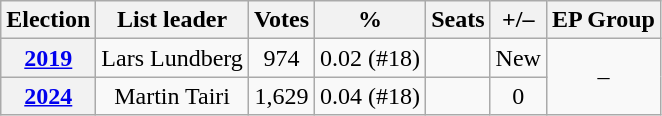<table class="wikitable" style="text-align:center">
<tr>
<th>Election</th>
<th>List leader</th>
<th>Votes</th>
<th>%</th>
<th>Seats</th>
<th>+/–</th>
<th>EP Group</th>
</tr>
<tr>
<th><a href='#'>2019</a></th>
<td>Lars Lundberg</td>
<td>974</td>
<td>0.02 (#18)</td>
<td></td>
<td>New</td>
<td rowspan=2>–</td>
</tr>
<tr>
<th><a href='#'>2024</a></th>
<td>Martin Tairi</td>
<td>1,629</td>
<td>0.04 (#18)</td>
<td></td>
<td> 0</td>
</tr>
</table>
